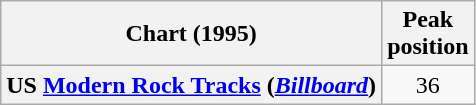<table class="wikitable plainrowheaders">
<tr>
<th>Chart (1995)</th>
<th>Peak<br>position</th>
</tr>
<tr>
<th scope="row">US <a href='#'>Modern Rock Tracks</a> (<em><a href='#'>Billboard</a></em>)</th>
<td align="center">36</td>
</tr>
</table>
